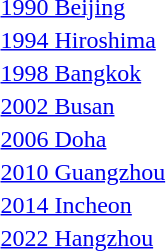<table>
<tr>
<td><a href='#'>1990 Beijing</a></td>
<td></td>
<td></td>
<td></td>
</tr>
<tr>
<td><a href='#'>1994 Hiroshima</a></td>
<td></td>
<td></td>
<td></td>
</tr>
<tr>
<td><a href='#'>1998 Bangkok</a></td>
<td></td>
<td></td>
<td></td>
</tr>
<tr>
<td><a href='#'>2002 Busan</a></td>
<td></td>
<td></td>
<td></td>
</tr>
<tr>
<td><a href='#'>2006 Doha</a></td>
<td></td>
<td></td>
<td></td>
</tr>
<tr>
<td rowspan=2><a href='#'>2010 Guangzhou</a></td>
<td rowspan=2></td>
<td rowspan=2></td>
<td></td>
</tr>
<tr>
<td></td>
</tr>
<tr>
<td><a href='#'>2014 Incheon</a></td>
<td></td>
<td></td>
<td></td>
</tr>
<tr>
<td><a href='#'>2022 Hangzhou</a></td>
<td></td>
<td></td>
<td></td>
</tr>
</table>
